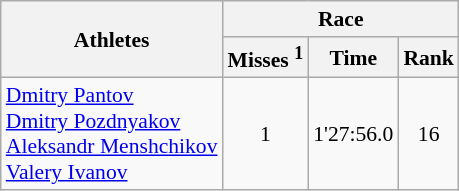<table class="wikitable" style="font-size:90%">
<tr>
<th rowspan=2>Athletes</th>
<th colspan=3>Race</th>
</tr>
<tr>
<th>Misses <sup>1</sup></th>
<th>Time</th>
<th>Rank</th>
</tr>
<tr>
<td><a href='#'>Dmitry Pantov</a><br><a href='#'>Dmitry Pozdnyakov</a><br><a href='#'>Aleksandr Menshchikov</a><br><a href='#'>Valery Ivanov</a></td>
<td align=center>1</td>
<td align=center>1'27:56.0</td>
<td align=center>16</td>
</tr>
</table>
